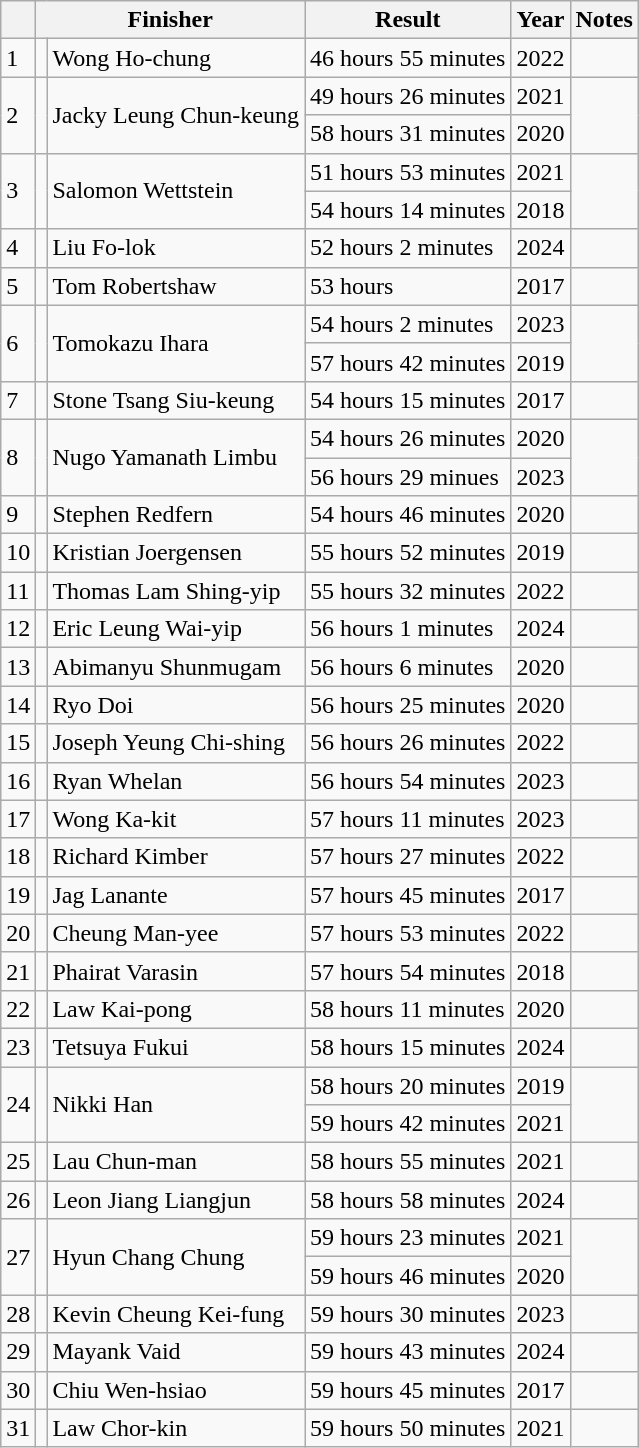<table class="wikitable sortable">
<tr>
<th></th>
<th colspan="2">Finisher</th>
<th>Result</th>
<th>Year</th>
<th>Notes</th>
</tr>
<tr>
<td>1</td>
<td></td>
<td>Wong Ho-chung</td>
<td>46 hours 55 minutes</td>
<td>2022</td>
<td></td>
</tr>
<tr>
<td rowspan="2">2</td>
<td rowspan="2"></td>
<td rowspan="2">Jacky Leung Chun-keung</td>
<td>49 hours 26 minutes</td>
<td>2021</td>
<td rowspan="2"> </td>
</tr>
<tr>
<td>58 hours 31 minutes</td>
<td>2020</td>
</tr>
<tr>
<td rowspan="2">3</td>
<td rowspan="2"></td>
<td rowspan="2">Salomon Wettstein</td>
<td>51 hours 53 minutes</td>
<td>2021</td>
<td rowspan="2"></td>
</tr>
<tr>
<td>54 hours 14 minutes</td>
<td>2018</td>
</tr>
<tr>
<td>4</td>
<td></td>
<td>Liu Fo-lok</td>
<td>52 hours 2 minutes</td>
<td>2024</td>
<td></td>
</tr>
<tr>
<td>5</td>
<td></td>
<td>Tom Robertshaw</td>
<td>53 hours</td>
<td>2017</td>
<td></td>
</tr>
<tr>
<td rowspan="2">6</td>
<td rowspan="2"></td>
<td rowspan="2">Tomokazu Ihara</td>
<td>54 hours 2 minutes</td>
<td>2023</td>
<td rowspan="2"></td>
</tr>
<tr>
<td>57 hours 42 minutes</td>
<td>2019</td>
</tr>
<tr>
<td>7</td>
<td></td>
<td>Stone Tsang Siu-keung</td>
<td>54 hours 15 minutes</td>
<td>2017</td>
<td></td>
</tr>
<tr>
<td rowspan="2">8</td>
<td rowspan="2"></td>
<td rowspan="2">Nugo Yamanath Limbu</td>
<td>54 hours 26 minutes</td>
<td>2020</td>
<td rowspan="2"></td>
</tr>
<tr>
<td>56 hours 29 minues</td>
<td>2023</td>
</tr>
<tr>
<td>9</td>
<td></td>
<td>Stephen Redfern</td>
<td>54 hours 46 minutes</td>
<td>2020</td>
<td></td>
</tr>
<tr>
<td>10</td>
<td></td>
<td>Kristian Joergensen</td>
<td>55 hours 52 minutes</td>
<td>2019</td>
<td></td>
</tr>
<tr>
<td>11</td>
<td></td>
<td>Thomas Lam Shing-yip</td>
<td>55 hours 32 minutes</td>
<td>2022</td>
<td></td>
</tr>
<tr>
<td>12</td>
<td></td>
<td>Eric Leung Wai-yip</td>
<td>56 hours 1 minutes</td>
<td>2024</td>
<td></td>
</tr>
<tr>
<td>13</td>
<td></td>
<td>Abimanyu Shunmugam</td>
<td>56 hours 6 minutes</td>
<td>2020</td>
<td></td>
</tr>
<tr>
<td>14</td>
<td></td>
<td>Ryo Doi</td>
<td>56 hours 25 minutes</td>
<td>2020</td>
<td></td>
</tr>
<tr>
<td>15</td>
<td></td>
<td>Joseph Yeung Chi-shing</td>
<td>56 hours 26 minutes</td>
<td>2022</td>
<td></td>
</tr>
<tr>
<td>16</td>
<td></td>
<td>Ryan Whelan</td>
<td>56 hours 54 minutes</td>
<td>2023</td>
<td></td>
</tr>
<tr>
<td>17</td>
<td></td>
<td>Wong Ka-kit</td>
<td>57 hours 11 minutes</td>
<td>2023</td>
<td></td>
</tr>
<tr>
<td>18</td>
<td></td>
<td>Richard Kimber</td>
<td>57 hours 27 minutes</td>
<td>2022</td>
<td></td>
</tr>
<tr>
<td>19</td>
<td></td>
<td>Jag Lanante</td>
<td>57 hours 45 minutes</td>
<td>2017</td>
<td></td>
</tr>
<tr>
<td>20</td>
<td></td>
<td>Cheung Man-yee</td>
<td>57 hours 53 minutes</td>
<td>2022</td>
<td></td>
</tr>
<tr>
<td>21</td>
<td></td>
<td>Phairat Varasin</td>
<td>57 hours 54 minutes</td>
<td>2018</td>
<td></td>
</tr>
<tr>
<td>22</td>
<td></td>
<td>Law Kai-pong</td>
<td>58 hours 11 minutes</td>
<td>2020</td>
<td></td>
</tr>
<tr>
<td>23</td>
<td></td>
<td>Tetsuya Fukui</td>
<td>58 hours 15 minutes</td>
<td>2024</td>
<td></td>
</tr>
<tr>
<td rowspan="2">24</td>
<td rowspan="2"></td>
<td rowspan="2">Nikki Han</td>
<td>58 hours 20 minutes</td>
<td>2019</td>
<td rowspan="2"></td>
</tr>
<tr>
<td>59 hours 42 minutes</td>
<td>2021</td>
</tr>
<tr>
<td>25</td>
<td></td>
<td>Lau Chun-man</td>
<td>58 hours 55 minutes</td>
<td>2021</td>
<td></td>
</tr>
<tr>
<td>26</td>
<td></td>
<td>Leon Jiang Liangjun</td>
<td>58 hours 58 minutes</td>
<td>2024</td>
<td></td>
</tr>
<tr>
<td rowspan="2">27</td>
<td rowspan="2"></td>
<td rowspan="2">Hyun Chang Chung</td>
<td>59 hours 23 minutes</td>
<td>2021</td>
<td rowspan="2"></td>
</tr>
<tr>
<td>59 hours 46 minutes</td>
<td>2020</td>
</tr>
<tr>
<td>28</td>
<td></td>
<td>Kevin Cheung Kei-fung</td>
<td>59 hours 30 minutes</td>
<td>2023</td>
<td></td>
</tr>
<tr>
<td>29</td>
<td></td>
<td>Mayank Vaid</td>
<td>59 hours 43 minutes</td>
<td>2024</td>
<td></td>
</tr>
<tr>
<td>30</td>
<td></td>
<td>Chiu Wen-hsiao</td>
<td>59 hours 45 minutes</td>
<td>2017</td>
<td></td>
</tr>
<tr>
<td>31</td>
<td></td>
<td>Law Chor-kin</td>
<td>59 hours 50 minutes</td>
<td>2021</td>
<td></td>
</tr>
</table>
